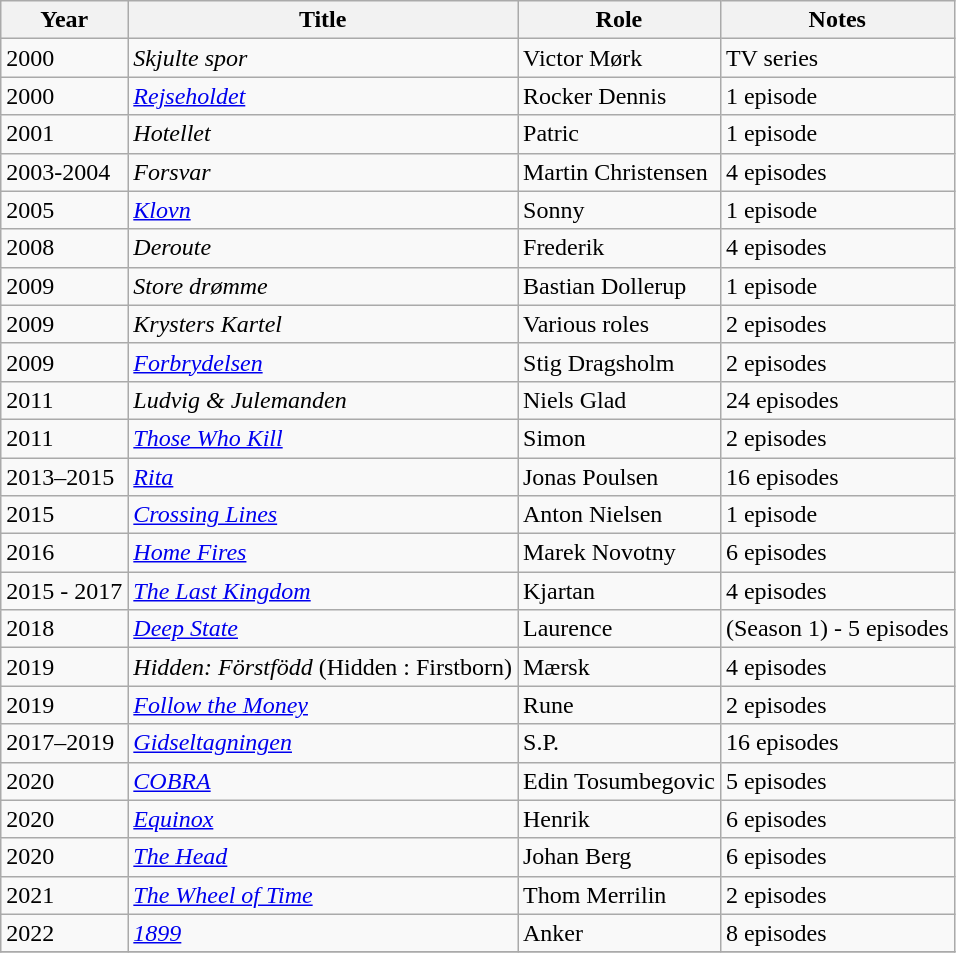<table class="wikitable sortable">
<tr>
<th>Year</th>
<th>Title</th>
<th>Role</th>
<th>Notes</th>
</tr>
<tr>
<td>2000</td>
<td><em>Skjulte spor</em></td>
<td>Victor Mørk</td>
<td>TV series</td>
</tr>
<tr>
<td>2000</td>
<td><em><a href='#'>Rejseholdet</a> </em></td>
<td>Rocker Dennis</td>
<td>1 episode</td>
</tr>
<tr>
<td>2001</td>
<td><em>Hotellet </em></td>
<td>Patric</td>
<td>1 episode</td>
</tr>
<tr>
<td>2003-2004</td>
<td><em>Forsvar </em></td>
<td>Martin Christensen</td>
<td>4 episodes</td>
</tr>
<tr>
<td>2005</td>
<td><em><a href='#'>Klovn</a> </em></td>
<td>Sonny</td>
<td>1 episode</td>
</tr>
<tr>
<td>2008</td>
<td><em>Deroute </em></td>
<td>Frederik</td>
<td>4 episodes</td>
</tr>
<tr>
<td>2009</td>
<td><em>Store drømme</em></td>
<td>Bastian Dollerup</td>
<td>1 episode</td>
</tr>
<tr>
<td>2009</td>
<td><em>Krysters Kartel</em></td>
<td>Various roles</td>
<td>2 episodes</td>
</tr>
<tr>
<td>2009</td>
<td><em> <a href='#'>Forbrydelsen</a> </em></td>
<td>Stig Dragsholm</td>
<td>2 episodes</td>
</tr>
<tr>
<td>2011</td>
<td><em>Ludvig & Julemanden </em></td>
<td>Niels Glad</td>
<td>24 episodes</td>
</tr>
<tr>
<td>2011</td>
<td><em> <a href='#'>Those Who Kill</a> </em></td>
<td>Simon</td>
<td>2 episodes</td>
</tr>
<tr>
<td>2013–2015</td>
<td><em> <a href='#'>Rita</a> </em></td>
<td>Jonas Poulsen</td>
<td>16 episodes</td>
</tr>
<tr>
<td>2015</td>
<td><em> <a href='#'>Crossing Lines</a> </em></td>
<td>Anton Nielsen</td>
<td>1 episode</td>
</tr>
<tr>
<td>2016</td>
<td><em> <a href='#'>Home Fires</a> </em></td>
<td>Marek Novotny</td>
<td>6 episodes</td>
</tr>
<tr>
<td>2015 - 2017</td>
<td><em> <a href='#'>The Last Kingdom</a> </em></td>
<td>Kjartan</td>
<td>4 episodes</td>
</tr>
<tr>
<td>2018</td>
<td><em> <a href='#'>Deep State</a> </em></td>
<td>Laurence</td>
<td>(Season 1) - 5 episodes</td>
</tr>
<tr>
<td>2019</td>
<td><em> Hidden: Förstfödd  </em> (Hidden : Firstborn)</td>
<td>Mærsk</td>
<td>4 episodes</td>
</tr>
<tr>
<td>2019</td>
<td><em> <a href='#'>Follow the Money</a> </em></td>
<td>Rune</td>
<td>2 episodes</td>
</tr>
<tr>
<td>2017–2019</td>
<td><em> <a href='#'>Gidseltagningen</a> </em></td>
<td>S.P.</td>
<td>16 episodes</td>
</tr>
<tr>
<td>2020</td>
<td><em> <a href='#'>COBRA</a> </em></td>
<td>Edin Tosumbegovic</td>
<td>5 episodes</td>
</tr>
<tr>
<td>2020</td>
<td><em> <a href='#'>Equinox</a> </em></td>
<td>Henrik</td>
<td>6 episodes</td>
</tr>
<tr>
<td>2020</td>
<td><em> <a href='#'>The Head</a> </em></td>
<td>Johan Berg</td>
<td>6 episodes</td>
</tr>
<tr>
<td>2021</td>
<td><em> <a href='#'>The Wheel of Time</a> </em></td>
<td>Thom Merrilin</td>
<td>2 episodes</td>
</tr>
<tr>
<td>2022</td>
<td><em> <a href='#'>1899</a> </em></td>
<td>Anker</td>
<td>8 episodes</td>
</tr>
<tr>
</tr>
</table>
